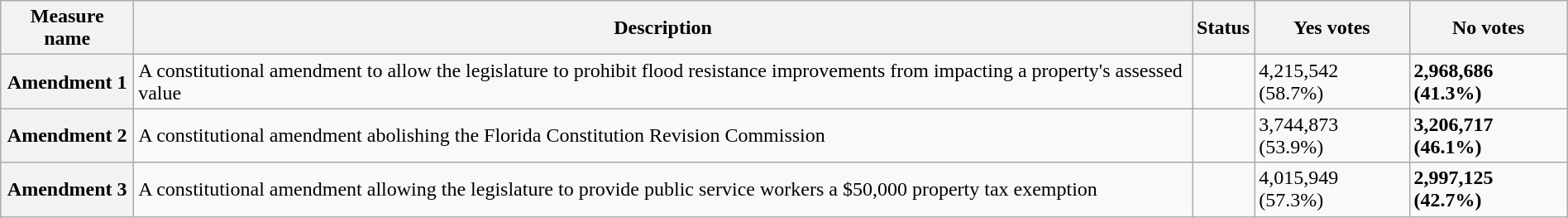<table class="wikitable sortable plainrowheaders" style="width:100%">
<tr>
<th scope="col">Measure name</th>
<th class="unsortable" scope="col">Description</th>
<th scope="col">Status</th>
<th scope="col">Yes votes</th>
<th scope="col">No votes</th>
</tr>
<tr>
<th scope="row">Amendment 1</th>
<td>A constitutional amendment to allow the legislature to prohibit flood resistance improvements from impacting a property's assessed value</td>
<td></td>
<td>4,215,542 (58.7%)</td>
<td><strong>2,968,686 (41.3%)</strong></td>
</tr>
<tr>
<th scope="row">Amendment 2</th>
<td>A constitutional amendment abolishing the Florida Constitution Revision Commission</td>
<td></td>
<td>3,744,873 (53.9%)</td>
<td><strong>3,206,717 (46.1%)</strong></td>
</tr>
<tr>
<th scope="row">Amendment 3</th>
<td>A constitutional amendment allowing the legislature to provide public service workers a $50,000 property tax exemption</td>
<td></td>
<td>4,015,949 (57.3%)</td>
<td><strong>2,997,125 (42.7%)</strong></td>
</tr>
</table>
